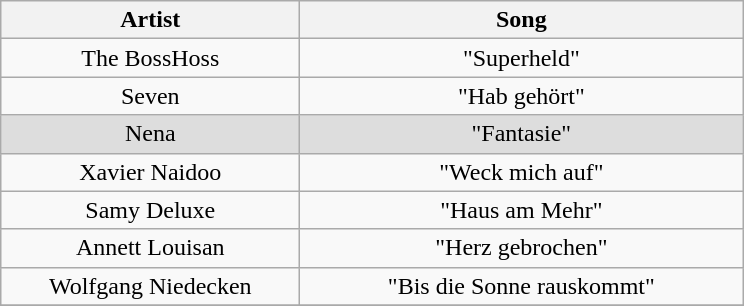<table class="wikitable plainrowheaders" style="text-align:center;" border="1">
<tr>
<th scope="col" rowspan="1" style="width:12em;">Artist</th>
<th scope="col" rowspan="1" style="width:18em;">Song</th>
</tr>
<tr>
<td scope="row">The BossHoss</td>
<td>"Superheld"</td>
</tr>
<tr>
<td scope="row">Seven</td>
<td>"Hab gehört"</td>
</tr>
<tr style="background:#ddd;">
<td scope="row">Nena</td>
<td>"Fantasie"</td>
</tr>
<tr>
<td scope="row">Xavier Naidoo</td>
<td>"Weck mich auf"</td>
</tr>
<tr>
<td scope="row">Samy Deluxe</td>
<td>"Haus am Mehr"</td>
</tr>
<tr>
<td scope="row">Annett Louisan</td>
<td>"Herz gebrochen"</td>
</tr>
<tr>
<td scope="row">Wolfgang Niedecken</td>
<td>"Bis die Sonne rauskommt"</td>
</tr>
<tr>
</tr>
</table>
